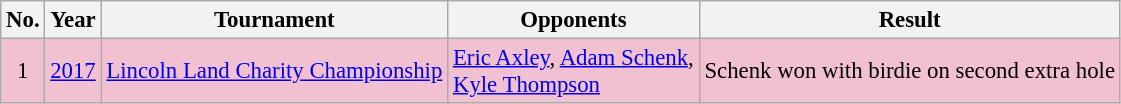<table class="wikitable" style="font-size:95%;">
<tr>
<th>No.</th>
<th>Year</th>
<th>Tournament</th>
<th>Opponents</th>
<th>Result</th>
</tr>
<tr style="background:#F2C1D1;">
<td align=center>1</td>
<td><a href='#'>2017</a></td>
<td><a href='#'>Lincoln Land Charity Championship</a></td>
<td> <a href='#'>Eric Axley</a>,  <a href='#'>Adam Schenk</a>,<br> <a href='#'>Kyle Thompson</a></td>
<td>Schenk won with birdie on second extra hole</td>
</tr>
</table>
